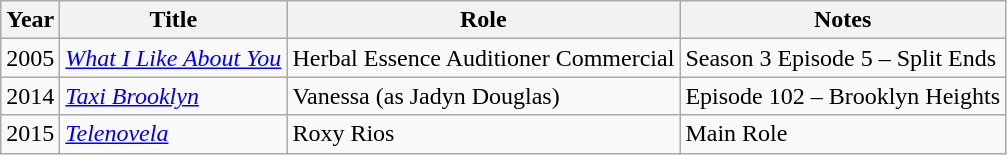<table class="wikitable sortable">
<tr>
<th>Year</th>
<th>Title</th>
<th>Role</th>
<th class="unsortable">Notes</th>
</tr>
<tr>
<td>2005</td>
<td><em><a href='#'>What I Like About You</a></em></td>
<td>Herbal Essence Auditioner Commercial</td>
<td>Season 3 Episode 5 – Split Ends</td>
</tr>
<tr>
<td>2014</td>
<td><em><a href='#'>Taxi Brooklyn</a></em></td>
<td>Vanessa (as Jadyn Douglas)</td>
<td>Episode 102 – Brooklyn Heights</td>
</tr>
<tr>
<td>2015</td>
<td><em><a href='#'>Telenovela</a></em></td>
<td>Roxy Rios</td>
<td>Main Role</td>
</tr>
</table>
